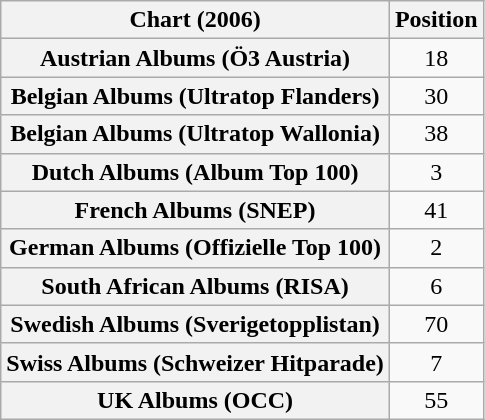<table class="wikitable sortable plainrowheaders" style="text-align:center">
<tr>
<th scope="col">Chart (2006)</th>
<th scope="col">Position</th>
</tr>
<tr>
<th scope="row">Austrian Albums (Ö3 Austria)</th>
<td>18</td>
</tr>
<tr>
<th scope="row">Belgian Albums (Ultratop Flanders)</th>
<td>30</td>
</tr>
<tr>
<th scope="row">Belgian Albums (Ultratop Wallonia)</th>
<td>38</td>
</tr>
<tr>
<th scope="row">Dutch Albums (Album Top 100)</th>
<td>3</td>
</tr>
<tr>
<th scope="row">French Albums (SNEP)</th>
<td>41</td>
</tr>
<tr>
<th scope="row">German Albums (Offizielle Top 100)</th>
<td>2</td>
</tr>
<tr>
<th scope="row">South African Albums (RISA)</th>
<td>6</td>
</tr>
<tr>
<th scope="row">Swedish Albums (Sverigetopplistan)</th>
<td>70</td>
</tr>
<tr>
<th scope="row">Swiss Albums (Schweizer Hitparade)</th>
<td>7</td>
</tr>
<tr>
<th scope="row">UK Albums (OCC)</th>
<td>55</td>
</tr>
</table>
